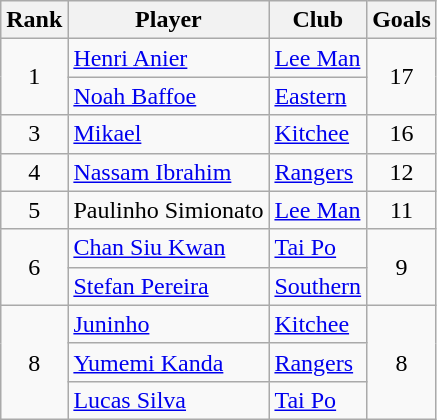<table class="wikitable" style="text-align:center">
<tr>
<th>Rank</th>
<th>Player</th>
<th>Club</th>
<th>Goals</th>
</tr>
<tr>
<td rowspan="2">1</td>
<td style="text-align:left;"> <a href='#'>Henri Anier</a></td>
<td style="text-align:left;"><a href='#'>Lee Man</a></td>
<td rowspan="2">17</td>
</tr>
<tr>
<td style="text-align:left;"> <a href='#'>Noah Baffoe</a></td>
<td style="text-align:left;"><a href='#'>Eastern</a></td>
</tr>
<tr>
<td rowspan="1">3</td>
<td style="text-align:left;"> <a href='#'>Mikael</a></td>
<td style="text-align:left;"><a href='#'>Kitchee</a></td>
<td rowspan="1">16</td>
</tr>
<tr>
<td>4</td>
<td style="text-align:left;"> <a href='#'>Nassam Ibrahim</a></td>
<td style="text-align:left;"><a href='#'>Rangers</a></td>
<td>12</td>
</tr>
<tr>
<td>5</td>
<td style="text-align:left;"> Paulinho Simionato</td>
<td style="text-align:left;"><a href='#'>Lee Man</a></td>
<td>11</td>
</tr>
<tr>
<td rowspan="2">6</td>
<td style="text-align:left;"> <a href='#'>Chan Siu Kwan</a></td>
<td style="text-align:left;"><a href='#'>Tai Po</a></td>
<td rowspan="2">9</td>
</tr>
<tr>
<td style="text-align:left;"> <a href='#'>Stefan Pereira</a></td>
<td style="text-align:left;"><a href='#'>Southern</a></td>
</tr>
<tr>
<td rowspan="3">8</td>
<td style="text-align:left;"> <a href='#'>Juninho</a></td>
<td style="text-align:left;"><a href='#'>Kitchee</a></td>
<td rowspan="3">8</td>
</tr>
<tr>
<td style="text-align:left;"> <a href='#'>Yumemi Kanda</a></td>
<td style="text-align:left;"><a href='#'>Rangers</a></td>
</tr>
<tr>
<td style="text-align:left;"> <a href='#'>Lucas Silva</a></td>
<td style="text-align:left;"><a href='#'>Tai Po</a></td>
</tr>
</table>
